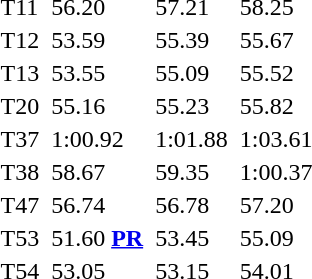<table>
<tr>
<td>T11 <br></td>
<td><br></td>
<td>56.20</td>
<td><br></td>
<td>57.21</td>
<td><br></td>
<td>58.25</td>
</tr>
<tr>
<td>T12 <br></td>
<td><br></td>
<td>53.59</td>
<td></td>
<td>55.39</td>
<td><br></td>
<td>55.67</td>
</tr>
<tr>
<td>T13 <br></td>
<td></td>
<td>53.55 <strong></strong></td>
<td></td>
<td>55.09</td>
<td></td>
<td>55.52</td>
</tr>
<tr>
<td>T20 <br></td>
<td></td>
<td>55.16 </td>
<td></td>
<td>55.23</td>
<td></td>
<td>55.82</td>
</tr>
<tr>
<td>T37 <br></td>
<td></td>
<td>1:00.92 </td>
<td></td>
<td>1:01.88 </td>
<td></td>
<td>1:03.61 </td>
</tr>
<tr>
<td>T38 <br></td>
<td></td>
<td>58.67 <strong></strong></td>
<td></td>
<td>59.35 </td>
<td></td>
<td>1:00.37 </td>
</tr>
<tr>
<td>T47 <br></td>
<td></td>
<td>56.74</td>
<td></td>
<td>56.78</td>
<td></td>
<td>57.20</td>
</tr>
<tr>
<td>T53 <br></td>
<td></td>
<td>51.60 <strong><a href='#'>PR</a></strong></td>
<td></td>
<td>53.45</td>
<td></td>
<td>55.09</td>
</tr>
<tr>
<td>T54 <br></td>
<td></td>
<td>53.05</td>
<td></td>
<td>53.15</td>
<td></td>
<td>54.01</td>
</tr>
</table>
